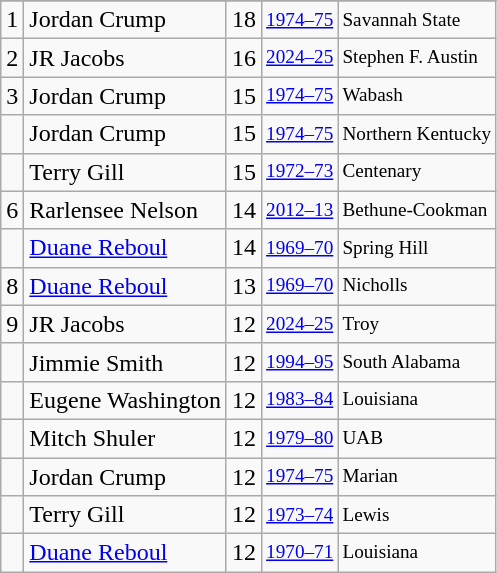<table class="wikitable">
<tr>
</tr>
<tr>
<td>1</td>
<td>Jordan Crump</td>
<td>18</td>
<td style="font-size:80%;"><a href='#'>1974–75</a></td>
<td style="font-size:80%;">Savannah State</td>
</tr>
<tr>
<td>2</td>
<td>JR Jacobs</td>
<td>16</td>
<td style="font-size:80%;"><a href='#'>2024–25</a></td>
<td style="font-size:80%;">Stephen F. Austin</td>
</tr>
<tr>
<td>3</td>
<td>Jordan Crump</td>
<td>15</td>
<td style="font-size:80%;"><a href='#'>1974–75</a></td>
<td style="font-size:80%;">Wabash</td>
</tr>
<tr>
<td></td>
<td>Jordan Crump</td>
<td>15</td>
<td style="font-size:80%;"><a href='#'>1974–75</a></td>
<td style="font-size:80%;">Northern Kentucky</td>
</tr>
<tr>
<td></td>
<td>Terry Gill</td>
<td>15</td>
<td style="font-size:80%;"><a href='#'>1972–73</a></td>
<td style="font-size:80%;">Centenary</td>
</tr>
<tr>
<td>6</td>
<td>Rarlensee Nelson</td>
<td>14</td>
<td style="font-size:80%;"><a href='#'>2012–13</a></td>
<td style="font-size:80%;">Bethune-Cookman</td>
</tr>
<tr>
<td></td>
<td><a href='#'>Duane Reboul</a></td>
<td>14</td>
<td style="font-size:80%;"><a href='#'>1969–70</a></td>
<td style="font-size:80%;">Spring Hill</td>
</tr>
<tr>
<td>8</td>
<td><a href='#'>Duane Reboul</a></td>
<td>13</td>
<td style="font-size:80%;"><a href='#'>1969–70</a></td>
<td style="font-size:80%;">Nicholls</td>
</tr>
<tr>
<td>9</td>
<td>JR Jacobs</td>
<td>12</td>
<td style="font-size:80%;"><a href='#'>2024–25</a></td>
<td style="font-size:80%;">Troy</td>
</tr>
<tr>
<td></td>
<td>Jimmie Smith</td>
<td>12</td>
<td style="font-size:80%;"><a href='#'>1994–95</a></td>
<td style="font-size:80%;">South Alabama</td>
</tr>
<tr>
<td></td>
<td>Eugene Washington</td>
<td>12</td>
<td style="font-size:80%;"><a href='#'>1983–84</a></td>
<td style="font-size:80%;">Louisiana</td>
</tr>
<tr>
<td></td>
<td>Mitch Shuler</td>
<td>12</td>
<td style="font-size:80%;"><a href='#'>1979–80</a></td>
<td style="font-size:80%;">UAB</td>
</tr>
<tr>
<td></td>
<td>Jordan Crump</td>
<td>12</td>
<td style="font-size:80%;"><a href='#'>1974–75</a></td>
<td style="font-size:80%;">Marian</td>
</tr>
<tr>
<td></td>
<td>Terry Gill</td>
<td>12</td>
<td style="font-size:80%;"><a href='#'>1973–74</a></td>
<td style="font-size:80%;">Lewis</td>
</tr>
<tr>
<td></td>
<td><a href='#'>Duane Reboul</a></td>
<td>12</td>
<td style="font-size:80%;"><a href='#'>1970–71</a></td>
<td style="font-size:80%;">Louisiana</td>
</tr>
</table>
